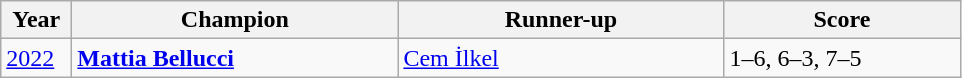<table class="wikitable">
<tr>
<th style="width:40px">Year</th>
<th style="width:210px">Champion</th>
<th style="width:210px">Runner-up</th>
<th style="width:150px" class="unsortable">Score</th>
</tr>
<tr>
<td><a href='#'>2022</a></td>
<td> <strong><a href='#'>Mattia Bellucci</a></strong></td>
<td> <a href='#'>Cem İlkel</a></td>
<td>1–6, 6–3, 7–5</td>
</tr>
</table>
